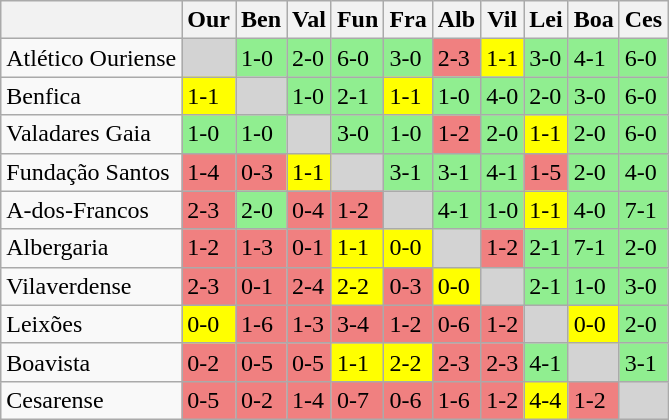<table class="wikitable">
<tr>
<th></th>
<th>Our</th>
<th>Ben</th>
<th>Val</th>
<th>Fun</th>
<th>Fra</th>
<th>Alb</th>
<th>Vil</th>
<th>Lei</th>
<th>Boa</th>
<th>Ces</th>
</tr>
<tr>
<td>Atlético Ouriense</td>
<td bgcolor=lightgrey></td>
<td bgcolor=lightgreen>1-0</td>
<td bgcolor=lightgreen>2-0</td>
<td bgcolor=lightgreen>6-0</td>
<td bgcolor=lightgreen>3-0</td>
<td bgcolor=lightcoral>2-3</td>
<td bgcolor=yellow>1-1</td>
<td bgcolor=lightgreen>3-0</td>
<td bgcolor=lightgreen>4-1</td>
<td bgcolor=lightgreen>6-0</td>
</tr>
<tr>
<td>Benfica</td>
<td bgcolor=yellow>1-1</td>
<td bgcolor=lightgrey></td>
<td bgcolor=lightgreen>1-0</td>
<td bgcolor=lightgreen>2-1</td>
<td bgcolor=yellow>1-1</td>
<td bgcolor=lightgreen>1-0</td>
<td bgcolor=lightgreen>4-0</td>
<td bgcolor=lightgreen>2-0</td>
<td bgcolor=lightgreen>3-0</td>
<td bgcolor=lightgreen>6-0</td>
</tr>
<tr>
<td>Valadares Gaia</td>
<td bgcolor=lightgreen>1-0</td>
<td bgcolor=lightgreen>1-0</td>
<td bgcolor=lightgrey></td>
<td bgcolor=lightgreen>3-0</td>
<td bgcolor=lightgreen>1-0</td>
<td bgcolor=lightcoral>1-2</td>
<td bgcolor=lightgreen>2-0</td>
<td bgcolor=yellow>1-1</td>
<td bgcolor=lightgreen>2-0</td>
<td bgcolor=lightgreen>6-0</td>
</tr>
<tr>
<td>Fundação Santos</td>
<td bgcolor=lightcoral>1-4</td>
<td bgcolor=lightcoral>0-3</td>
<td bgcolor=yellow>1-1</td>
<td bgcolor=lightgrey></td>
<td bgcolor=lightgreen>3-1</td>
<td bgcolor=lightgreen>3-1</td>
<td bgcolor=lightgreen>4-1</td>
<td bgcolor=lightcoral>1-5</td>
<td bgcolor=lightgreen>2-0</td>
<td bgcolor=lightgreen>4-0</td>
</tr>
<tr>
<td>A-dos-Francos</td>
<td bgcolor=lightcoral>2-3</td>
<td bgcolor=lightgreen>2-0</td>
<td bgcolor=lightcoral>0-4</td>
<td bgcolor=lightcoral>1-2</td>
<td bgcolor=lightgrey></td>
<td bgcolor=lightgreen>4-1</td>
<td bgcolor=lightgreen>1-0</td>
<td bgcolor=yellow>1-1</td>
<td bgcolor=lightgreen>4-0</td>
<td bgcolor=lightgreen>7-1</td>
</tr>
<tr>
<td>Albergaria</td>
<td bgcolor=lightcoral>1-2</td>
<td bgcolor=lightcoral>1-3</td>
<td bgcolor=lightcoral>0-1</td>
<td bgcolor=yellow>1-1</td>
<td bgcolor=yellow>0-0</td>
<td bgcolor=lightgrey></td>
<td bgcolor=lightcoral>1-2</td>
<td bgcolor=lightgreen>2-1</td>
<td bgcolor=lightgreen>7-1</td>
<td bgcolor=lightgreen>2-0</td>
</tr>
<tr>
<td>Vilaverdense</td>
<td bgcolor=lightcoral>2-3</td>
<td bgcolor=lightcoral>0-1</td>
<td bgcolor=lightcoral>2-4</td>
<td bgcolor=yellow>2-2</td>
<td bgcolor=lightcoral>0-3</td>
<td bgcolor=yellow>0-0</td>
<td bgcolor=lightgrey></td>
<td bgcolor=lightgreen>2-1</td>
<td bgcolor=lightgreen>1-0</td>
<td bgcolor=lightgreen>3-0</td>
</tr>
<tr>
<td>Leixões</td>
<td bgcolor=yellow>0-0</td>
<td bgcolor=lightcoral>1-6</td>
<td bgcolor=lightcoral>1-3</td>
<td bgcolor=lightcoral>3-4</td>
<td bgcolor=lightcoral>1-2</td>
<td bgcolor=lightcoral>0-6</td>
<td bgcolor=lightcoral>1-2</td>
<td bgcolor=lightgrey></td>
<td bgcolor=yellow>0-0</td>
<td bgcolor=lightgreen>2-0</td>
</tr>
<tr>
<td>Boavista</td>
<td bgcolor=lightcoral>0-2</td>
<td bgcolor=lightcoral>0-5</td>
<td bgcolor=lightcoral>0-5</td>
<td bgcolor=yellow>1-1</td>
<td bgcolor=yellow>2-2</td>
<td bgcolor=lightcoral>2-3</td>
<td bgcolor=lightcoral>2-3</td>
<td bgcolor=lightgreen>4-1</td>
<td bgcolor=lightgrey></td>
<td bgcolor=lightgreen>3-1</td>
</tr>
<tr>
<td>Cesarense</td>
<td bgcolor=lightcoral>0-5</td>
<td bgcolor=lightcoral>0-2</td>
<td bgcolor=lightcoral>1-4</td>
<td bgcolor=lightcoral>0-7</td>
<td bgcolor=lightcoral>0-6</td>
<td bgcolor=lightcoral>1-6</td>
<td bgcolor=lightcoral>1-2</td>
<td bgcolor=yellow>4-4</td>
<td bgcolor=lightcoral>1-2</td>
<td bgcolor=lightgrey></td>
</tr>
</table>
